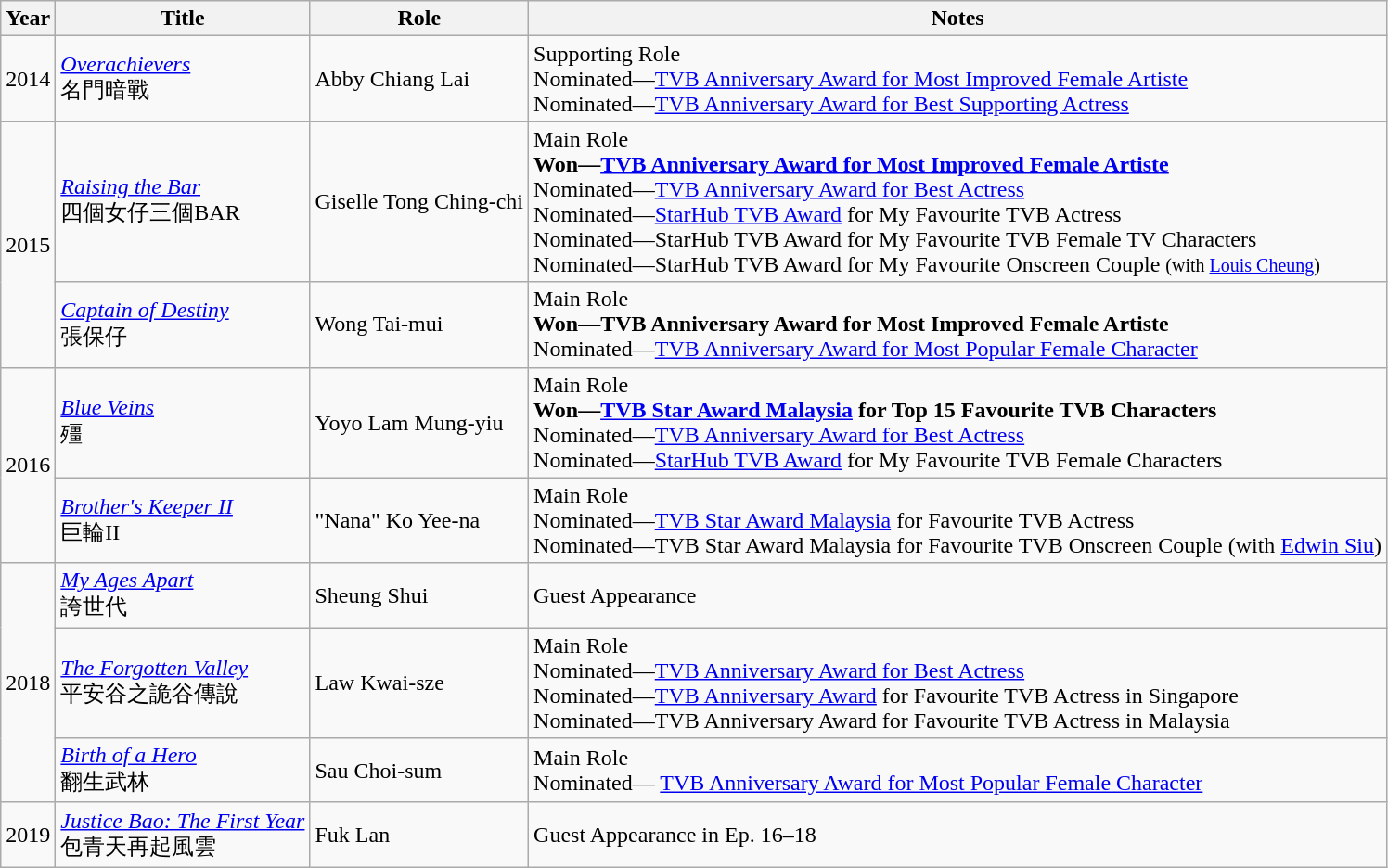<table class="wikitable plainrowheaders sortable">
<tr>
<th scope="col">Year</th>
<th scope="col">Title</th>
<th scope="col">Role</th>
<th scope="col" class="unsortable">Notes</th>
</tr>
<tr>
<td>2014</td>
<td><em><a href='#'>Overachievers</a></em> <br> 名門暗戰</td>
<td>Abby Chiang Lai</td>
<td>Supporting Role<br>Nominated—<a href='#'>TVB Anniversary Award for Most Improved Female Artiste</a><br>Nominated—<a href='#'>TVB Anniversary Award for Best Supporting Actress</a></td>
</tr>
<tr>
<td rowspan="2">2015</td>
<td><em><a href='#'>Raising the Bar</a></em> <br> 四個女仔三個BAR</td>
<td>Giselle Tong Ching-chi</td>
<td>Main Role<br><strong>Won—<a href='#'>TVB Anniversary Award for Most Improved Female Artiste</a></strong><br>Nominated—<a href='#'>TVB Anniversary Award for Best Actress</a><br>Nominated—<a href='#'>StarHub TVB Award</a> for My Favourite TVB Actress<br>Nominated—StarHub TVB Award for My Favourite TVB Female TV Characters<br>Nominated—StarHub TVB Award for My Favourite Onscreen Couple <small>(with <a href='#'>Louis Cheung</a>)</small></td>
</tr>
<tr>
<td><em><a href='#'>Captain of Destiny</a></em> <br> 張保仔</td>
<td>Wong Tai-mui</td>
<td>Main Role<br><strong>Won—TVB Anniversary Award for Most Improved Female Artiste</strong><br>Nominated—<a href='#'>TVB Anniversary Award for Most Popular Female Character</a></td>
</tr>
<tr>
<td rowspan="2">2016</td>
<td><em><a href='#'>Blue Veins</a></em> <br> 殭</td>
<td>Yoyo Lam Mung-yiu</td>
<td>Main Role<br><strong> Won—<a href='#'>TVB Star Award Malaysia</a> for Top 15 Favourite TVB Characters </strong> <br> Nominated—<a href='#'>TVB Anniversary Award for Best Actress</a><br> Nominated—<a href='#'>StarHub TVB Award</a> for My Favourite TVB Female Characters</td>
</tr>
<tr>
<td><em><a href='#'>Brother's Keeper II</a></em> <br> 巨輪II</td>
<td>"Nana" Ko Yee-na</td>
<td>Main Role<br>Nominated—<a href='#'>TVB Star Award Malaysia</a> for Favourite TVB Actress<br>Nominated—TVB Star Award Malaysia for Favourite TVB Onscreen Couple (with <a href='#'>Edwin Siu</a>)</td>
</tr>
<tr>
<td rowspan="3">2018</td>
<td><em><a href='#'>My Ages Apart</a> </em> <br> 誇世代</td>
<td>Sheung Shui</td>
<td>Guest Appearance</td>
</tr>
<tr>
<td><em><a href='#'>The Forgotten Valley</a></em> <br> 平安谷之詭谷傳說</td>
<td>Law Kwai-sze</td>
<td>Main Role<br>Nominated—<a href='#'>TVB Anniversary Award for Best Actress</a><br>Nominated—<a href='#'>TVB Anniversary Award</a> for Favourite TVB Actress in Singapore<br>Nominated—TVB Anniversary Award for Favourite TVB Actress in Malaysia</td>
</tr>
<tr>
<td><em><a href='#'>Birth of a Hero</a></em> <br> 翻生武林</td>
<td>Sau Choi-sum</td>
<td>Main Role<br>Nominated— <a href='#'>TVB Anniversary Award for Most Popular Female Character</a></td>
</tr>
<tr>
<td>2019</td>
<td><em><a href='#'>Justice Bao: The First Year</a></em> <br> 包青天再起風雲</td>
<td>Fuk Lan</td>
<td>Guest Appearance in Ep. 16–18</td>
</tr>
</table>
